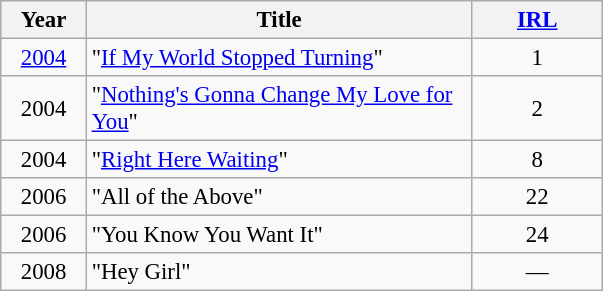<table class="wikitable" style="font-size: 95%;">
<tr>
<th width="50">Year</th>
<th width="250">Title</th>
<th width="80"><a href='#'>IRL</a><br></th>
</tr>
<tr>
<td align="center" rowspan=><a href='#'>2004</a></td>
<td align="left">"<a href='#'>If My World Stopped Turning</a>"</td>
<td align="center">1</td>
</tr>
<tr>
<td align="center" rowspan=>2004</td>
<td align="left">"<a href='#'>Nothing's Gonna Change My Love for You</a>"</td>
<td align="center">2</td>
</tr>
<tr>
<td align="center" rowspan=>2004</td>
<td align="left">"<a href='#'>Right Here Waiting</a>"</td>
<td align="center">8</td>
</tr>
<tr>
<td align="center" rowspan=>2006</td>
<td align="left">"All of the Above"</td>
<td align="center">22</td>
</tr>
<tr>
<td align="center" rowspan=>2006</td>
<td align="left">"You Know You Want It"</td>
<td align="center">24</td>
</tr>
<tr>
<td align="center" rowspan=>2008</td>
<td align="left">"Hey Girl"</td>
<td align="center">—</td>
</tr>
</table>
